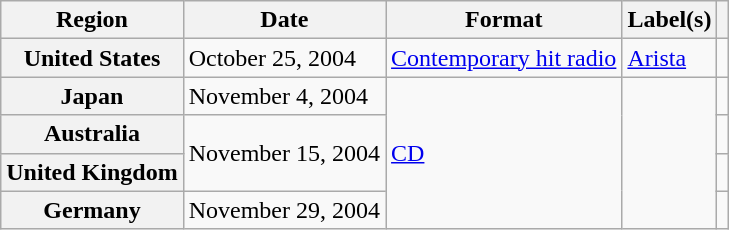<table class="wikitable plainrowheaders">
<tr>
<th scope="col">Region</th>
<th scope="col">Date</th>
<th scope="col">Format</th>
<th scope="col">Label(s)</th>
<th scope="col"></th>
</tr>
<tr>
<th scope="row">United States</th>
<td>October 25, 2004</td>
<td><a href='#'>Contemporary hit radio</a></td>
<td><a href='#'>Arista</a></td>
<td align="center"></td>
</tr>
<tr>
<th scope="row">Japan</th>
<td>November 4, 2004</td>
<td rowspan="4"><a href='#'>CD</a></td>
<td rowspan="4"></td>
<td align="center"></td>
</tr>
<tr>
<th scope="row">Australia</th>
<td rowspan="2">November 15, 2004</td>
<td align="center"></td>
</tr>
<tr>
<th scope="row">United Kingdom</th>
<td align="center"></td>
</tr>
<tr>
<th scope="row">Germany</th>
<td>November 29, 2004</td>
<td align="center"></td>
</tr>
</table>
